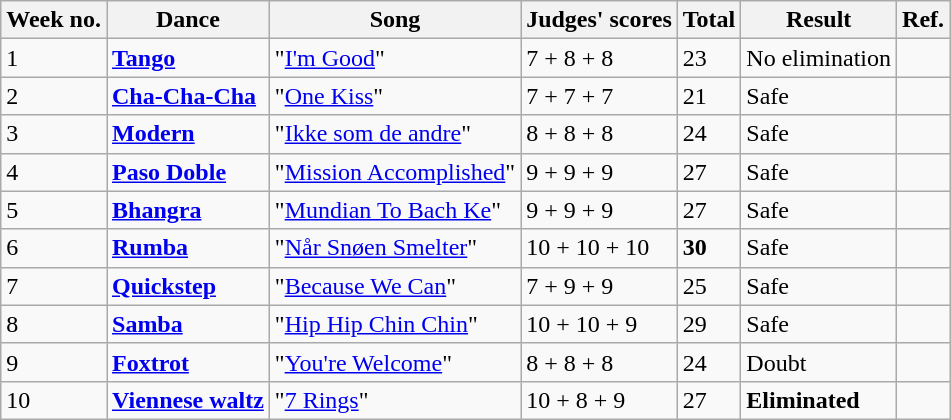<table class="wikitable">
<tr>
<th>Week no.</th>
<th>Dance</th>
<th>Song</th>
<th>Judges' scores</th>
<th>Total</th>
<th>Result</th>
<th>Ref.</th>
</tr>
<tr>
<td>1</td>
<td><strong><a href='#'>Tango</a></strong></td>
<td>"<a href='#'>I'm Good</a>"</td>
<td>7 + 8 + 8</td>
<td>23</td>
<td>No elimination</td>
<td></td>
</tr>
<tr>
<td>2</td>
<td><strong><a href='#'>Cha-Cha-Cha</a></strong></td>
<td>"<a href='#'>One Kiss</a>"</td>
<td>7 + 7 + 7</td>
<td>21</td>
<td>Safe</td>
<td></td>
</tr>
<tr>
<td>3</td>
<td><strong><a href='#'>Modern</a></strong></td>
<td>"<a href='#'>Ikke som de andre</a>"</td>
<td>8 + 8 + 8</td>
<td>24</td>
<td>Safe</td>
<td></td>
</tr>
<tr>
<td>4</td>
<td><strong><a href='#'>Paso Doble</a></strong></td>
<td>"<a href='#'>Mission Accomplished</a>"</td>
<td>9 + 9 + 9</td>
<td>27</td>
<td>Safe</td>
<td></td>
</tr>
<tr>
<td>5</td>
<td><strong><a href='#'>Bhangra</a></strong></td>
<td>"<a href='#'>Mundian To Bach Ke</a>"</td>
<td>9 + 9 + 9</td>
<td>27</td>
<td>Safe</td>
<td></td>
</tr>
<tr>
<td>6</td>
<td><strong><a href='#'>Rumba</a></strong></td>
<td>"<a href='#'>Når Snøen Smelter</a>"</td>
<td>10 + 10 + 10</td>
<td><strong>30</strong></td>
<td>Safe</td>
<td></td>
</tr>
<tr>
<td>7</td>
<td><strong><a href='#'>Quickstep</a></strong></td>
<td>"<a href='#'>Because We Can</a>"</td>
<td>7 + 9 + 9</td>
<td>25</td>
<td>Safe</td>
<td></td>
</tr>
<tr>
<td>8</td>
<td><strong><a href='#'>Samba</a></strong></td>
<td>"<a href='#'>Hip Hip Chin Chin</a>"</td>
<td>10 + 10 + 9</td>
<td>29</td>
<td>Safe</td>
<td></td>
</tr>
<tr>
<td>9</td>
<td><strong><a href='#'>Foxtrot</a></strong></td>
<td>"<a href='#'>You're Welcome</a>"</td>
<td>8 + 8 + 8</td>
<td>24</td>
<td>Doubt</td>
<td></td>
</tr>
<tr>
<td>10</td>
<td><strong><a href='#'>Viennese waltz</a></strong></td>
<td>"<a href='#'>7 Rings</a>"</td>
<td>10 + 8 + 9</td>
<td>27</td>
<td><strong>Eliminated</strong></td>
<td></td>
</tr>
</table>
